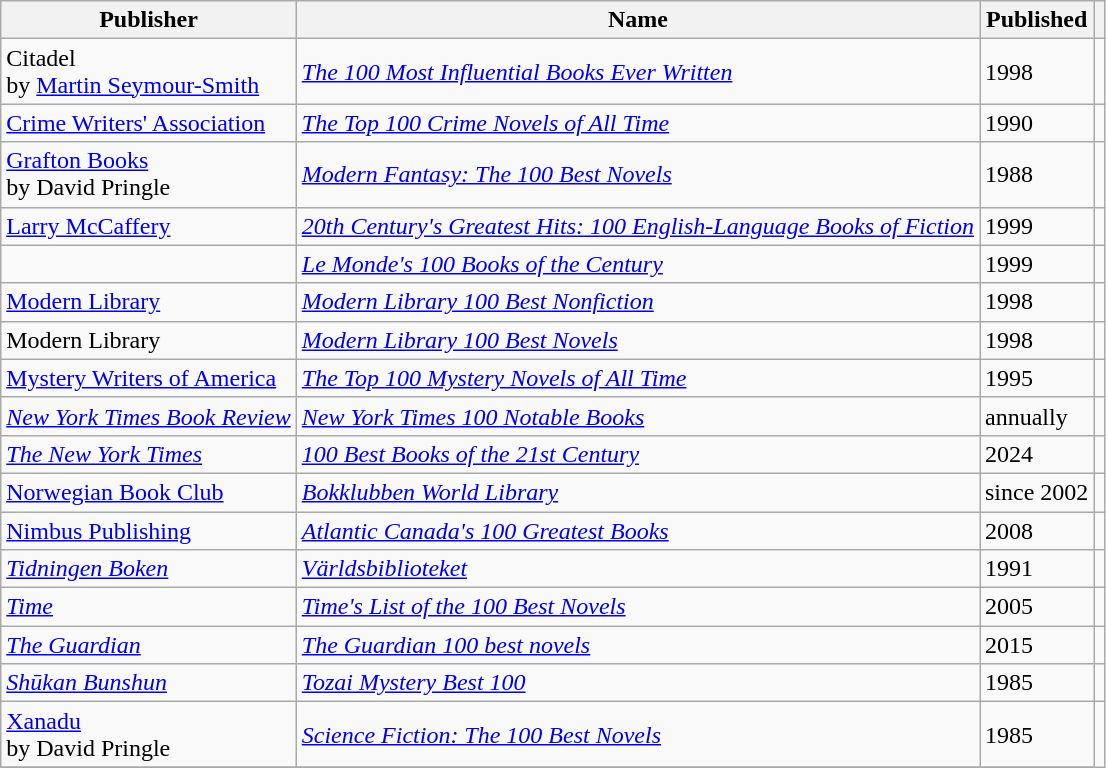<table class="wikitable sortable">
<tr>
<th>Publisher</th>
<th>Name</th>
<th>Published</th>
<th></th>
</tr>
<tr>
<td>Citadel<br>by <a href='#'>Martin Seymour-Smith</a></td>
<td><em><a href='#'>The 100 Most Influential Books Ever Written</a></em></td>
<td>1998</td>
<td></td>
</tr>
<tr>
<td><a href='#'>Crime Writers' Association</a></td>
<td><em><a href='#'>The Top 100 Crime Novels of All Time</a></em></td>
<td>1990</td>
<td></td>
</tr>
<tr>
<td><a href='#'>Grafton Books</a> <br>by David Pringle</td>
<td><em><a href='#'>Modern Fantasy: The 100 Best Novels</a></em></td>
<td>1988</td>
<td></td>
</tr>
<tr>
<td><a href='#'>Larry McCaffery</a></td>
<td><em><a href='#'>20th Century's Greatest Hits: 100 English-Language Books of Fiction</a></em></td>
<td>1999</td>
<td></td>
</tr>
<tr>
<td></td>
<td><em><a href='#'>Le Monde's 100 Books of the Century</a></em></td>
<td>1999</td>
<td></td>
</tr>
<tr>
<td><a href='#'>Modern Library</a></td>
<td><em><a href='#'>Modern Library 100 Best Nonfiction</a></em></td>
<td>1998</td>
<td></td>
</tr>
<tr>
<td>Modern Library</td>
<td><em><a href='#'>Modern Library 100 Best Novels</a></em></td>
<td>1998</td>
<td></td>
</tr>
<tr>
<td><a href='#'>Mystery Writers of America</a></td>
<td><em><a href='#'>The Top 100 Mystery Novels of All Time</a></em></td>
<td>1995</td>
<td></td>
</tr>
<tr>
<td><em><a href='#'>New York Times Book Review</a></em></td>
<td><em><a href='#'>New York Times 100 Notable Books</a></em></td>
<td>annually</td>
<td></td>
</tr>
<tr>
<td><em><a href='#'>The New York Times</a></em></td>
<td><em><a href='#'>100 Best Books of the 21st Century</a></em></td>
<td>2024</td>
<td></td>
</tr>
<tr>
<td><a href='#'>Norwegian Book Club</a></td>
<td><em><a href='#'>Bokklubben World Library</a></em></td>
<td>since 2002</td>
<td></td>
</tr>
<tr>
<td><a href='#'>Nimbus Publishing</a></td>
<td><em><a href='#'>Atlantic Canada's 100 Greatest Books</a></em></td>
<td>2008</td>
<td></td>
</tr>
<tr>
<td><em><a href='#'>Tidningen Boken</a></em></td>
<td><em><a href='#'>Världsbiblioteket</a></em></td>
<td>1991</td>
<td></td>
</tr>
<tr>
<td><em><a href='#'>Time</a></em></td>
<td><em><a href='#'>Time's List of the 100 Best Novels</a></em></td>
<td>2005</td>
<td></td>
</tr>
<tr>
<td><em><a href='#'>The Guardian</a></em></td>
<td><em><a href='#'>The Guardian 100 best novels</a></em></td>
<td>2015</td>
<td></td>
</tr>
<tr>
<td><em><a href='#'>Shūkan Bunshun</a></em></td>
<td><em><a href='#'>Tozai Mystery Best 100</a></em></td>
<td>1985</td>
<td></td>
</tr>
<tr>
<td><a href='#'>Xanadu</a> <br>by David Pringle</td>
<td><em><a href='#'>Science Fiction: The 100 Best Novels</a></em></td>
<td>1985</td>
</tr>
<tr>
</tr>
</table>
